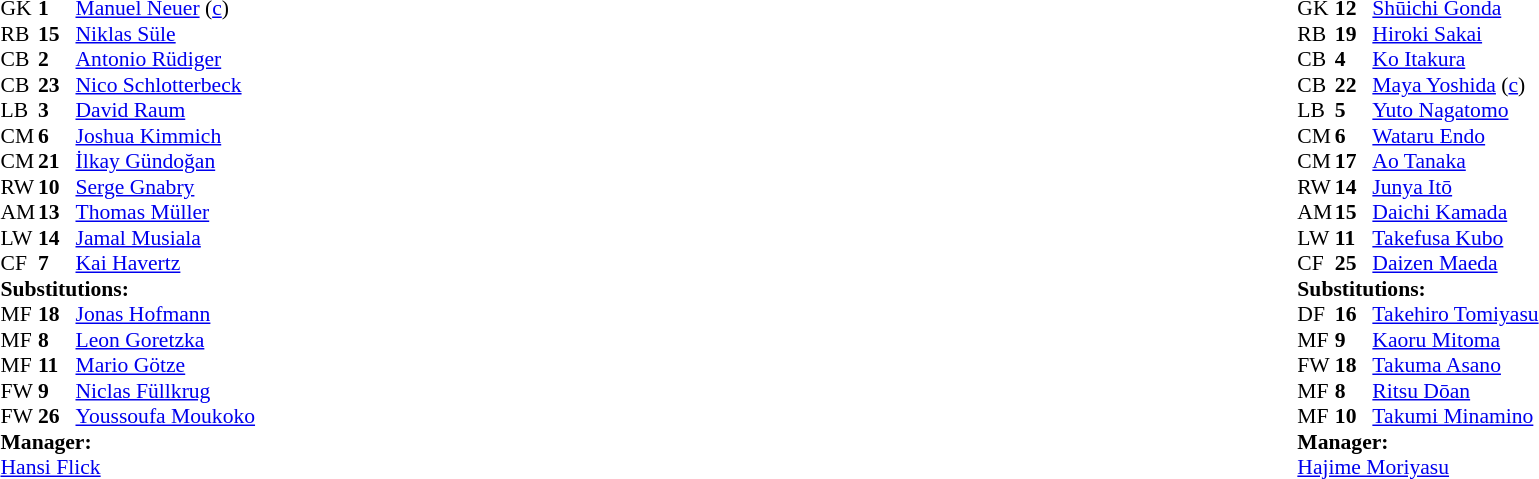<table width="100%">
<tr>
<td valign="top" width="40%"><br><table style="font-size:90%" cellspacing="0" cellpadding="0">
<tr>
<th width=25></th>
<th width=25></th>
</tr>
<tr>
<td>GK</td>
<td><strong>1</strong></td>
<td><a href='#'>Manuel Neuer</a> (<a href='#'>c</a>)</td>
</tr>
<tr>
<td>RB</td>
<td><strong>15</strong></td>
<td><a href='#'>Niklas Süle</a></td>
</tr>
<tr>
<td>CB</td>
<td><strong>2</strong></td>
<td><a href='#'>Antonio Rüdiger</a></td>
</tr>
<tr>
<td>CB</td>
<td><strong>23</strong></td>
<td><a href='#'>Nico Schlotterbeck</a></td>
</tr>
<tr>
<td>LB</td>
<td><strong>3</strong></td>
<td><a href='#'>David Raum</a></td>
</tr>
<tr>
<td>CM</td>
<td><strong>6</strong></td>
<td><a href='#'>Joshua Kimmich</a></td>
</tr>
<tr>
<td>CM</td>
<td><strong>21</strong></td>
<td><a href='#'>İlkay Gündoğan</a></td>
<td></td>
<td></td>
</tr>
<tr>
<td>RW</td>
<td><strong>10</strong></td>
<td><a href='#'>Serge Gnabry</a></td>
<td></td>
<td></td>
</tr>
<tr>
<td>AM</td>
<td><strong>13</strong></td>
<td><a href='#'>Thomas Müller</a></td>
<td></td>
<td></td>
</tr>
<tr>
<td>LW</td>
<td><strong>14</strong></td>
<td><a href='#'>Jamal Musiala</a></td>
<td></td>
<td></td>
</tr>
<tr>
<td>CF</td>
<td><strong>7</strong></td>
<td><a href='#'>Kai Havertz</a></td>
<td></td>
<td></td>
</tr>
<tr>
<td colspan=3><strong>Substitutions:</strong></td>
</tr>
<tr>
<td>MF</td>
<td><strong>18</strong></td>
<td><a href='#'>Jonas Hofmann</a></td>
<td></td>
<td></td>
</tr>
<tr>
<td>MF</td>
<td><strong>8</strong></td>
<td><a href='#'>Leon Goretzka</a></td>
<td></td>
<td></td>
</tr>
<tr>
<td>MF</td>
<td><strong>11</strong></td>
<td><a href='#'>Mario Götze</a></td>
<td></td>
<td></td>
</tr>
<tr>
<td>FW</td>
<td><strong>9</strong></td>
<td><a href='#'>Niclas Füllkrug</a></td>
<td></td>
<td></td>
</tr>
<tr>
<td>FW</td>
<td><strong>26</strong></td>
<td><a href='#'>Youssoufa Moukoko</a></td>
<td></td>
<td></td>
</tr>
<tr>
<td colspan=3><strong>Manager:</strong></td>
</tr>
<tr>
<td colspan=3><a href='#'>Hansi Flick</a></td>
</tr>
</table>
</td>
<td valign="top"></td>
<td valign="top" width="50%"><br><table style="font-size:90%; margin:auto" cellspacing="0" cellpadding="0">
<tr>
<th width=25></th>
<th width=25></th>
</tr>
<tr>
<td>GK</td>
<td><strong>12</strong></td>
<td><a href='#'>Shūichi Gonda</a></td>
</tr>
<tr>
<td>RB</td>
<td><strong>19</strong></td>
<td><a href='#'>Hiroki Sakai</a></td>
<td></td>
<td></td>
</tr>
<tr>
<td>CB</td>
<td><strong>4</strong></td>
<td><a href='#'>Ko Itakura</a></td>
</tr>
<tr>
<td>CB</td>
<td><strong>22</strong></td>
<td><a href='#'>Maya Yoshida</a> (<a href='#'>c</a>)</td>
</tr>
<tr>
<td>LB</td>
<td><strong>5</strong></td>
<td><a href='#'>Yuto Nagatomo</a></td>
<td></td>
<td></td>
</tr>
<tr>
<td>CM</td>
<td><strong>6</strong></td>
<td><a href='#'>Wataru Endo</a></td>
</tr>
<tr>
<td>CM</td>
<td><strong>17</strong></td>
<td><a href='#'>Ao Tanaka</a></td>
<td></td>
<td></td>
</tr>
<tr>
<td>RW</td>
<td><strong>14</strong></td>
<td><a href='#'>Junya Itō</a></td>
</tr>
<tr>
<td>AM</td>
<td><strong>15</strong></td>
<td><a href='#'>Daichi Kamada</a></td>
</tr>
<tr>
<td>LW</td>
<td><strong>11</strong></td>
<td><a href='#'>Takefusa Kubo</a></td>
<td></td>
<td></td>
</tr>
<tr>
<td>CF</td>
<td><strong>25</strong></td>
<td><a href='#'>Daizen Maeda</a></td>
<td></td>
<td></td>
</tr>
<tr>
<td colspan=3><strong>Substitutions:</strong></td>
</tr>
<tr>
<td>DF</td>
<td><strong>16</strong></td>
<td><a href='#'>Takehiro Tomiyasu</a></td>
<td></td>
<td></td>
</tr>
<tr>
<td>MF</td>
<td><strong>9</strong></td>
<td><a href='#'>Kaoru Mitoma</a></td>
<td></td>
<td></td>
</tr>
<tr>
<td>FW</td>
<td><strong>18</strong></td>
<td><a href='#'>Takuma Asano</a></td>
<td></td>
<td></td>
</tr>
<tr>
<td>MF</td>
<td><strong>8</strong></td>
<td><a href='#'>Ritsu Dōan</a></td>
<td></td>
<td></td>
</tr>
<tr>
<td>MF</td>
<td><strong>10</strong></td>
<td><a href='#'>Takumi Minamino</a></td>
<td></td>
<td></td>
</tr>
<tr>
<td colspan=3><strong>Manager:</strong></td>
</tr>
<tr>
<td colspan=3><a href='#'>Hajime Moriyasu</a></td>
</tr>
</table>
</td>
</tr>
</table>
